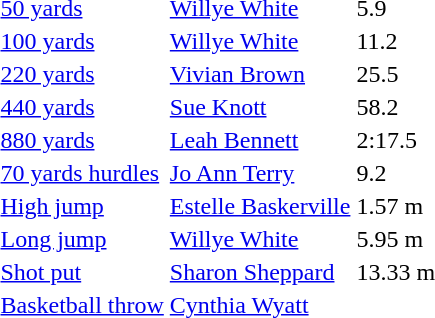<table>
<tr>
<td><a href='#'>50 yards</a></td>
<td><a href='#'>Willye White</a></td>
<td>5.9</td>
<td></td>
<td></td>
<td></td>
<td></td>
</tr>
<tr>
<td><a href='#'>100 yards</a></td>
<td><a href='#'>Willye White</a></td>
<td>11.2</td>
<td></td>
<td></td>
<td></td>
<td></td>
</tr>
<tr>
<td><a href='#'>220 yards</a></td>
<td><a href='#'>Vivian Brown</a></td>
<td>25.5</td>
<td></td>
<td></td>
<td></td>
<td></td>
</tr>
<tr>
<td><a href='#'>440 yards</a></td>
<td><a href='#'>Sue Knott</a></td>
<td>58.2</td>
<td></td>
<td></td>
<td></td>
<td></td>
</tr>
<tr>
<td><a href='#'>880 yards</a></td>
<td><a href='#'>Leah Bennett</a></td>
<td>2:17.5</td>
<td></td>
<td></td>
<td></td>
<td></td>
</tr>
<tr>
<td><a href='#'>70 yards hurdles</a></td>
<td><a href='#'>Jo Ann Terry</a></td>
<td>9.2</td>
<td></td>
<td></td>
<td></td>
<td></td>
</tr>
<tr>
<td><a href='#'>High jump</a></td>
<td><a href='#'>Estelle Baskerville</a></td>
<td>1.57 m</td>
<td></td>
<td></td>
<td></td>
<td></td>
</tr>
<tr>
<td><a href='#'>Long jump</a></td>
<td><a href='#'>Willye White</a></td>
<td>5.95 m</td>
<td></td>
<td></td>
<td></td>
<td></td>
</tr>
<tr>
<td><a href='#'>Shot put</a></td>
<td><a href='#'>Sharon Sheppard</a></td>
<td>13.33 m</td>
<td></td>
<td></td>
<td></td>
<td></td>
</tr>
<tr>
<td><a href='#'>Basketball throw</a></td>
<td><a href='#'>Cynthia Wyatt</a></td>
<td></td>
<td></td>
<td></td>
<td></td>
<td></td>
</tr>
</table>
